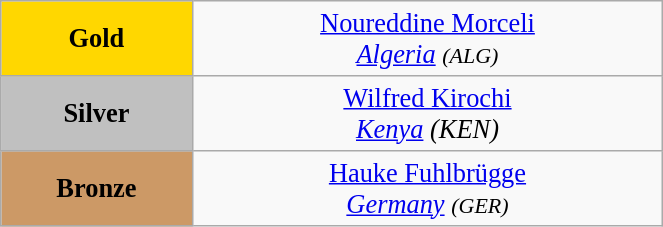<table class="wikitable" style=" text-align:center; font-size:110%;" width="35%">
<tr>
<td bgcolor="gold"><strong>Gold</strong></td>
<td> <a href='#'>Noureddine Morceli</a><br><em><a href='#'>Algeria</a> <small>(ALG)</small></em></td>
</tr>
<tr>
<td bgcolor="silver"><strong>Silver</strong></td>
<td> <a href='#'>Wilfred Kirochi</a><br><em><a href='#'>Kenya</a> (KEN)</em></td>
</tr>
<tr>
<td bgcolor="CC9966"><strong>Bronze</strong></td>
<td> <a href='#'>Hauke Fuhlbrügge</a><br><em><a href='#'>Germany</a> <small>(GER)</small></em></td>
</tr>
</table>
